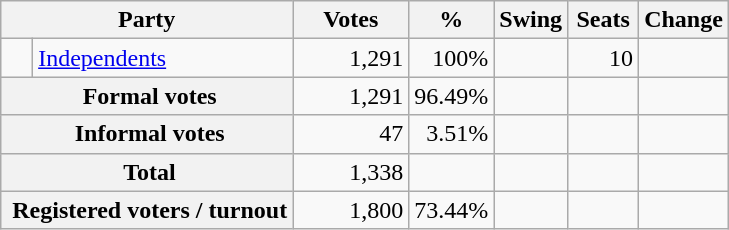<table class="wikitable" style="text-align:right; margin-bottom:0">
<tr>
<th style="width:10px" colspan=3>Party</th>
<th style="width:70px;">Votes</th>
<th style="width:40px;">%</th>
<th style="width:40px;">Swing</th>
<th style="width:40px;">Seats</th>
<th style="width:40px;">Change</th>
</tr>
<tr>
<td> </td>
<td style="text-align:left;" colspan="2"><a href='#'>Independents</a></td>
<td>1,291</td>
<td>100%</td>
<td></td>
<td>10</td>
<td></td>
</tr>
<tr>
<th colspan="3" rowspan="1"> Formal votes</th>
<td>1,291</td>
<td>96.49%</td>
<td></td>
<td></td>
<td></td>
</tr>
<tr>
<th colspan="3" rowspan="1"> Informal votes</th>
<td>47</td>
<td>3.51%</td>
<td></td>
<td></td>
<td></td>
</tr>
<tr>
<th colspan="3" rowspan="1"> <strong>Total </strong></th>
<td>1,338</td>
<td></td>
<td></td>
<td></td>
<td></td>
</tr>
<tr>
<th colspan="3" rowspan="1"> Registered voters / turnout</th>
<td>1,800</td>
<td>73.44%</td>
<td></td>
<td></td>
<td></td>
</tr>
</table>
